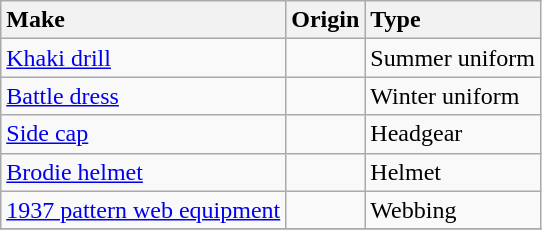<table class="wikitable">
<tr>
<th style="text-align:left;">Make</th>
<th style="text-align:left;">Origin</th>
<th style="text-align:left;">Type</th>
</tr>
<tr>
<td><a href='#'>Khaki drill</a></td>
<td></td>
<td>Summer uniform</td>
</tr>
<tr>
<td><a href='#'>Battle dress</a></td>
<td></td>
<td>Winter uniform</td>
</tr>
<tr>
<td><a href='#'>Side cap</a></td>
<td></td>
<td>Headgear</td>
</tr>
<tr>
<td><a href='#'>Brodie helmet</a></td>
<td></td>
<td>Helmet</td>
</tr>
<tr>
<td><a href='#'>1937 pattern web equipment</a></td>
<td></td>
<td>Webbing</td>
</tr>
<tr>
</tr>
</table>
